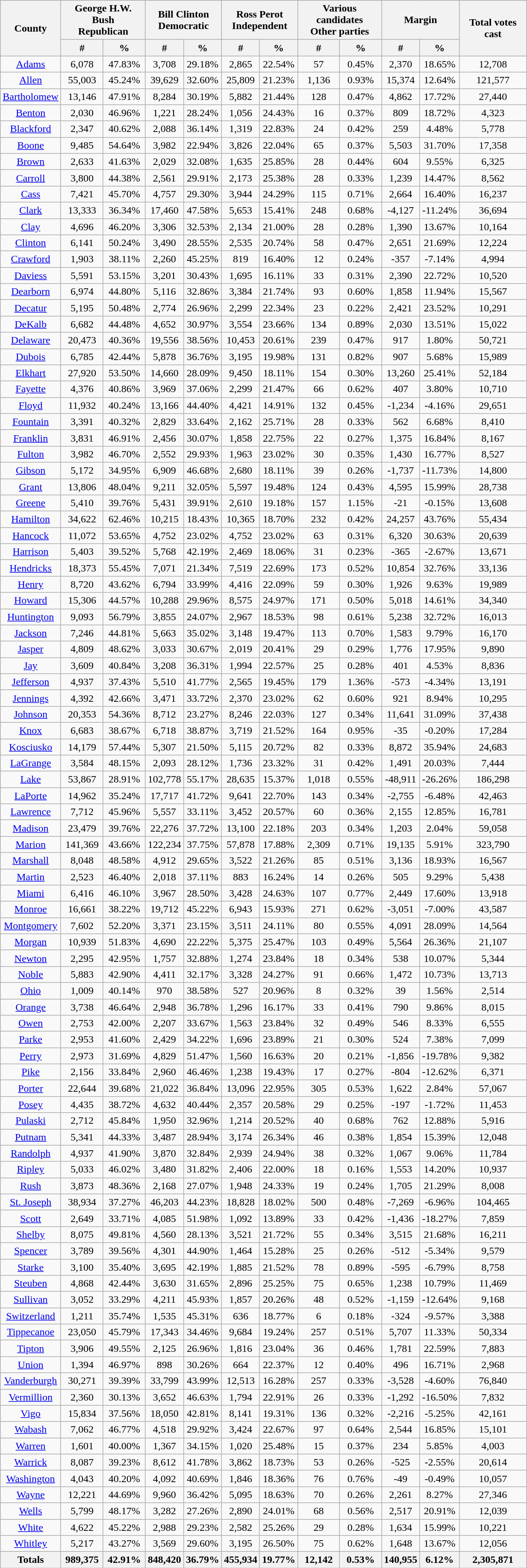<table width="65%"  class="wikitable sortable" style="text-align:center">
<tr>
<th colspan="1" rowspan="2">County</th>
<th style="text-align:center;" colspan="2">George H.W. Bush<br>Republican</th>
<th style="text-align:center;" colspan="2">Bill Clinton<br>Democratic</th>
<th style="text-align:center;" colspan="2">Ross Perot<br>Independent</th>
<th style="text-align:center;" colspan="2">Various candidates<br>Other parties</th>
<th style="text-align:center;" colspan="2">Margin</th>
<th colspan="1" rowspan="2" style="text-align:center;">Total votes cast</th>
</tr>
<tr>
<th style="text-align:center;" data-sort-type="number">#</th>
<th style="text-align:center;" data-sort-type="number">%</th>
<th style="text-align:center;" data-sort-type="number">#</th>
<th style="text-align:center;" data-sort-type="number">%</th>
<th style="text-align:center;" data-sort-type="number">#</th>
<th style="text-align:center;" data-sort-type="number">%</th>
<th style="text-align:center;" data-sort-type="number">#</th>
<th style="text-align:center;" data-sort-type="number">%</th>
<th style="text-align:center;" data-sort-type="number">#</th>
<th style="text-align:center;" data-sort-type="number">%</th>
</tr>
<tr style="text-align:center;">
<td><a href='#'>Adams</a></td>
<td>6,078</td>
<td>47.83%</td>
<td>3,708</td>
<td>29.18%</td>
<td>2,865</td>
<td>22.54%</td>
<td>57</td>
<td>0.45%</td>
<td>2,370</td>
<td>18.65%</td>
<td>12,708</td>
</tr>
<tr style="text-align:center;">
<td><a href='#'>Allen</a></td>
<td>55,003</td>
<td>45.24%</td>
<td>39,629</td>
<td>32.60%</td>
<td>25,809</td>
<td>21.23%</td>
<td>1,136</td>
<td>0.93%</td>
<td>15,374</td>
<td>12.64%</td>
<td>121,577</td>
</tr>
<tr style="text-align:center;">
<td><a href='#'>Bartholomew</a></td>
<td>13,146</td>
<td>47.91%</td>
<td>8,284</td>
<td>30.19%</td>
<td>5,882</td>
<td>21.44%</td>
<td>128</td>
<td>0.47%</td>
<td>4,862</td>
<td>17.72%</td>
<td>27,440</td>
</tr>
<tr style="text-align:center;">
<td><a href='#'>Benton</a></td>
<td>2,030</td>
<td>46.96%</td>
<td>1,221</td>
<td>28.24%</td>
<td>1,056</td>
<td>24.43%</td>
<td>16</td>
<td>0.37%</td>
<td>809</td>
<td>18.72%</td>
<td>4,323</td>
</tr>
<tr style="text-align:center;">
<td><a href='#'>Blackford</a></td>
<td>2,347</td>
<td>40.62%</td>
<td>2,088</td>
<td>36.14%</td>
<td>1,319</td>
<td>22.83%</td>
<td>24</td>
<td>0.42%</td>
<td>259</td>
<td>4.48%</td>
<td>5,778</td>
</tr>
<tr style="text-align:center;">
<td><a href='#'>Boone</a></td>
<td>9,485</td>
<td>54.64%</td>
<td>3,982</td>
<td>22.94%</td>
<td>3,826</td>
<td>22.04%</td>
<td>65</td>
<td>0.37%</td>
<td>5,503</td>
<td>31.70%</td>
<td>17,358</td>
</tr>
<tr style="text-align:center;">
<td><a href='#'>Brown</a></td>
<td>2,633</td>
<td>41.63%</td>
<td>2,029</td>
<td>32.08%</td>
<td>1,635</td>
<td>25.85%</td>
<td>28</td>
<td>0.44%</td>
<td>604</td>
<td>9.55%</td>
<td>6,325</td>
</tr>
<tr style="text-align:center;">
<td><a href='#'>Carroll</a></td>
<td>3,800</td>
<td>44.38%</td>
<td>2,561</td>
<td>29.91%</td>
<td>2,173</td>
<td>25.38%</td>
<td>28</td>
<td>0.33%</td>
<td>1,239</td>
<td>14.47%</td>
<td>8,562</td>
</tr>
<tr style="text-align:center;">
<td><a href='#'>Cass</a></td>
<td>7,421</td>
<td>45.70%</td>
<td>4,757</td>
<td>29.30%</td>
<td>3,944</td>
<td>24.29%</td>
<td>115</td>
<td>0.71%</td>
<td>2,664</td>
<td>16.40%</td>
<td>16,237</td>
</tr>
<tr style="text-align:center;">
<td><a href='#'>Clark</a></td>
<td>13,333</td>
<td>36.34%</td>
<td>17,460</td>
<td>47.58%</td>
<td>5,653</td>
<td>15.41%</td>
<td>248</td>
<td>0.68%</td>
<td>-4,127</td>
<td>-11.24%</td>
<td>36,694</td>
</tr>
<tr style="text-align:center;">
<td><a href='#'>Clay</a></td>
<td>4,696</td>
<td>46.20%</td>
<td>3,306</td>
<td>32.53%</td>
<td>2,134</td>
<td>21.00%</td>
<td>28</td>
<td>0.28%</td>
<td>1,390</td>
<td>13.67%</td>
<td>10,164</td>
</tr>
<tr style="text-align:center;">
<td><a href='#'>Clinton</a></td>
<td>6,141</td>
<td>50.24%</td>
<td>3,490</td>
<td>28.55%</td>
<td>2,535</td>
<td>20.74%</td>
<td>58</td>
<td>0.47%</td>
<td>2,651</td>
<td>21.69%</td>
<td>12,224</td>
</tr>
<tr style="text-align:center;">
<td><a href='#'>Crawford</a></td>
<td>1,903</td>
<td>38.11%</td>
<td>2,260</td>
<td>45.25%</td>
<td>819</td>
<td>16.40%</td>
<td>12</td>
<td>0.24%</td>
<td>-357</td>
<td>-7.14%</td>
<td>4,994</td>
</tr>
<tr style="text-align:center;">
<td><a href='#'>Daviess</a></td>
<td>5,591</td>
<td>53.15%</td>
<td>3,201</td>
<td>30.43%</td>
<td>1,695</td>
<td>16.11%</td>
<td>33</td>
<td>0.31%</td>
<td>2,390</td>
<td>22.72%</td>
<td>10,520</td>
</tr>
<tr style="text-align:center;">
<td><a href='#'>Dearborn</a></td>
<td>6,974</td>
<td>44.80%</td>
<td>5,116</td>
<td>32.86%</td>
<td>3,384</td>
<td>21.74%</td>
<td>93</td>
<td>0.60%</td>
<td>1,858</td>
<td>11.94%</td>
<td>15,567</td>
</tr>
<tr style="text-align:center;">
<td><a href='#'>Decatur</a></td>
<td>5,195</td>
<td>50.48%</td>
<td>2,774</td>
<td>26.96%</td>
<td>2,299</td>
<td>22.34%</td>
<td>23</td>
<td>0.22%</td>
<td>2,421</td>
<td>23.52%</td>
<td>10,291</td>
</tr>
<tr style="text-align:center;">
<td><a href='#'>DeKalb</a></td>
<td>6,682</td>
<td>44.48%</td>
<td>4,652</td>
<td>30.97%</td>
<td>3,554</td>
<td>23.66%</td>
<td>134</td>
<td>0.89%</td>
<td>2,030</td>
<td>13.51%</td>
<td>15,022</td>
</tr>
<tr style="text-align:center;">
<td><a href='#'>Delaware</a></td>
<td>20,473</td>
<td>40.36%</td>
<td>19,556</td>
<td>38.56%</td>
<td>10,453</td>
<td>20.61%</td>
<td>239</td>
<td>0.47%</td>
<td>917</td>
<td>1.80%</td>
<td>50,721</td>
</tr>
<tr style="text-align:center;">
<td><a href='#'>Dubois</a></td>
<td>6,785</td>
<td>42.44%</td>
<td>5,878</td>
<td>36.76%</td>
<td>3,195</td>
<td>19.98%</td>
<td>131</td>
<td>0.82%</td>
<td>907</td>
<td>5.68%</td>
<td>15,989</td>
</tr>
<tr style="text-align:center;">
<td><a href='#'>Elkhart</a></td>
<td>27,920</td>
<td>53.50%</td>
<td>14,660</td>
<td>28.09%</td>
<td>9,450</td>
<td>18.11%</td>
<td>154</td>
<td>0.30%</td>
<td>13,260</td>
<td>25.41%</td>
<td>52,184</td>
</tr>
<tr style="text-align:center;">
<td><a href='#'>Fayette</a></td>
<td>4,376</td>
<td>40.86%</td>
<td>3,969</td>
<td>37.06%</td>
<td>2,299</td>
<td>21.47%</td>
<td>66</td>
<td>0.62%</td>
<td>407</td>
<td>3.80%</td>
<td>10,710</td>
</tr>
<tr style="text-align:center;">
<td><a href='#'>Floyd</a></td>
<td>11,932</td>
<td>40.24%</td>
<td>13,166</td>
<td>44.40%</td>
<td>4,421</td>
<td>14.91%</td>
<td>132</td>
<td>0.45%</td>
<td>-1,234</td>
<td>-4.16%</td>
<td>29,651</td>
</tr>
<tr style="text-align:center;">
<td><a href='#'>Fountain</a></td>
<td>3,391</td>
<td>40.32%</td>
<td>2,829</td>
<td>33.64%</td>
<td>2,162</td>
<td>25.71%</td>
<td>28</td>
<td>0.33%</td>
<td>562</td>
<td>6.68%</td>
<td>8,410</td>
</tr>
<tr style="text-align:center;">
<td><a href='#'>Franklin</a></td>
<td>3,831</td>
<td>46.91%</td>
<td>2,456</td>
<td>30.07%</td>
<td>1,858</td>
<td>22.75%</td>
<td>22</td>
<td>0.27%</td>
<td>1,375</td>
<td>16.84%</td>
<td>8,167</td>
</tr>
<tr style="text-align:center;">
<td><a href='#'>Fulton</a></td>
<td>3,982</td>
<td>46.70%</td>
<td>2,552</td>
<td>29.93%</td>
<td>1,963</td>
<td>23.02%</td>
<td>30</td>
<td>0.35%</td>
<td>1,430</td>
<td>16.77%</td>
<td>8,527</td>
</tr>
<tr style="text-align:center;">
<td><a href='#'>Gibson</a></td>
<td>5,172</td>
<td>34.95%</td>
<td>6,909</td>
<td>46.68%</td>
<td>2,680</td>
<td>18.11%</td>
<td>39</td>
<td>0.26%</td>
<td>-1,737</td>
<td>-11.73%</td>
<td>14,800</td>
</tr>
<tr style="text-align:center;">
<td><a href='#'>Grant</a></td>
<td>13,806</td>
<td>48.04%</td>
<td>9,211</td>
<td>32.05%</td>
<td>5,597</td>
<td>19.48%</td>
<td>124</td>
<td>0.43%</td>
<td>4,595</td>
<td>15.99%</td>
<td>28,738</td>
</tr>
<tr style="text-align:center;">
<td><a href='#'>Greene</a></td>
<td>5,410</td>
<td>39.76%</td>
<td>5,431</td>
<td>39.91%</td>
<td>2,610</td>
<td>19.18%</td>
<td>157</td>
<td>1.15%</td>
<td>-21</td>
<td>-0.15%</td>
<td>13,608</td>
</tr>
<tr style="text-align:center;">
<td><a href='#'>Hamilton</a></td>
<td>34,622</td>
<td>62.46%</td>
<td>10,215</td>
<td>18.43%</td>
<td>10,365</td>
<td>18.70%</td>
<td>232</td>
<td>0.42%</td>
<td>24,257</td>
<td>43.76%</td>
<td>55,434</td>
</tr>
<tr style="text-align:center;">
<td><a href='#'>Hancock</a></td>
<td>11,072</td>
<td>53.65%</td>
<td>4,752</td>
<td>23.02%</td>
<td>4,752</td>
<td>23.02%</td>
<td>63</td>
<td>0.31%</td>
<td>6,320</td>
<td>30.63%</td>
<td>20,639</td>
</tr>
<tr style="text-align:center;">
<td><a href='#'>Harrison</a></td>
<td>5,403</td>
<td>39.52%</td>
<td>5,768</td>
<td>42.19%</td>
<td>2,469</td>
<td>18.06%</td>
<td>31</td>
<td>0.23%</td>
<td>-365</td>
<td>-2.67%</td>
<td>13,671</td>
</tr>
<tr style="text-align:center;">
<td><a href='#'>Hendricks</a></td>
<td>18,373</td>
<td>55.45%</td>
<td>7,071</td>
<td>21.34%</td>
<td>7,519</td>
<td>22.69%</td>
<td>173</td>
<td>0.52%</td>
<td>10,854</td>
<td>32.76%</td>
<td>33,136</td>
</tr>
<tr style="text-align:center;">
<td><a href='#'>Henry</a></td>
<td>8,720</td>
<td>43.62%</td>
<td>6,794</td>
<td>33.99%</td>
<td>4,416</td>
<td>22.09%</td>
<td>59</td>
<td>0.30%</td>
<td>1,926</td>
<td>9.63%</td>
<td>19,989</td>
</tr>
<tr style="text-align:center;">
<td><a href='#'>Howard</a></td>
<td>15,306</td>
<td>44.57%</td>
<td>10,288</td>
<td>29.96%</td>
<td>8,575</td>
<td>24.97%</td>
<td>171</td>
<td>0.50%</td>
<td>5,018</td>
<td>14.61%</td>
<td>34,340</td>
</tr>
<tr style="text-align:center;">
<td><a href='#'>Huntington</a></td>
<td>9,093</td>
<td>56.79%</td>
<td>3,855</td>
<td>24.07%</td>
<td>2,967</td>
<td>18.53%</td>
<td>98</td>
<td>0.61%</td>
<td>5,238</td>
<td>32.72%</td>
<td>16,013</td>
</tr>
<tr style="text-align:center;">
<td><a href='#'>Jackson</a></td>
<td>7,246</td>
<td>44.81%</td>
<td>5,663</td>
<td>35.02%</td>
<td>3,148</td>
<td>19.47%</td>
<td>113</td>
<td>0.70%</td>
<td>1,583</td>
<td>9.79%</td>
<td>16,170</td>
</tr>
<tr style="text-align:center;">
<td><a href='#'>Jasper</a></td>
<td>4,809</td>
<td>48.62%</td>
<td>3,033</td>
<td>30.67%</td>
<td>2,019</td>
<td>20.41%</td>
<td>29</td>
<td>0.29%</td>
<td>1,776</td>
<td>17.95%</td>
<td>9,890</td>
</tr>
<tr style="text-align:center;">
<td><a href='#'>Jay</a></td>
<td>3,609</td>
<td>40.84%</td>
<td>3,208</td>
<td>36.31%</td>
<td>1,994</td>
<td>22.57%</td>
<td>25</td>
<td>0.28%</td>
<td>401</td>
<td>4.53%</td>
<td>8,836</td>
</tr>
<tr style="text-align:center;">
<td><a href='#'>Jefferson</a></td>
<td>4,937</td>
<td>37.43%</td>
<td>5,510</td>
<td>41.77%</td>
<td>2,565</td>
<td>19.45%</td>
<td>179</td>
<td>1.36%</td>
<td>-573</td>
<td>-4.34%</td>
<td>13,191</td>
</tr>
<tr style="text-align:center;">
<td><a href='#'>Jennings</a></td>
<td>4,392</td>
<td>42.66%</td>
<td>3,471</td>
<td>33.72%</td>
<td>2,370</td>
<td>23.02%</td>
<td>62</td>
<td>0.60%</td>
<td>921</td>
<td>8.94%</td>
<td>10,295</td>
</tr>
<tr style="text-align:center;">
<td><a href='#'>Johnson</a></td>
<td>20,353</td>
<td>54.36%</td>
<td>8,712</td>
<td>23.27%</td>
<td>8,246</td>
<td>22.03%</td>
<td>127</td>
<td>0.34%</td>
<td>11,641</td>
<td>31.09%</td>
<td>37,438</td>
</tr>
<tr style="text-align:center;">
<td><a href='#'>Knox</a></td>
<td>6,683</td>
<td>38.67%</td>
<td>6,718</td>
<td>38.87%</td>
<td>3,719</td>
<td>21.52%</td>
<td>164</td>
<td>0.95%</td>
<td>-35</td>
<td>-0.20%</td>
<td>17,284</td>
</tr>
<tr style="text-align:center;">
<td><a href='#'>Kosciusko</a></td>
<td>14,179</td>
<td>57.44%</td>
<td>5,307</td>
<td>21.50%</td>
<td>5,115</td>
<td>20.72%</td>
<td>82</td>
<td>0.33%</td>
<td>8,872</td>
<td>35.94%</td>
<td>24,683</td>
</tr>
<tr style="text-align:center;">
<td><a href='#'>LaGrange</a></td>
<td>3,584</td>
<td>48.15%</td>
<td>2,093</td>
<td>28.12%</td>
<td>1,736</td>
<td>23.32%</td>
<td>31</td>
<td>0.42%</td>
<td>1,491</td>
<td>20.03%</td>
<td>7,444</td>
</tr>
<tr style="text-align:center;">
<td><a href='#'>Lake</a></td>
<td>53,867</td>
<td>28.91%</td>
<td>102,778</td>
<td>55.17%</td>
<td>28,635</td>
<td>15.37%</td>
<td>1,018</td>
<td>0.55%</td>
<td>-48,911</td>
<td>-26.26%</td>
<td>186,298</td>
</tr>
<tr style="text-align:center;">
<td><a href='#'>LaPorte</a></td>
<td>14,962</td>
<td>35.24%</td>
<td>17,717</td>
<td>41.72%</td>
<td>9,641</td>
<td>22.70%</td>
<td>143</td>
<td>0.34%</td>
<td>-2,755</td>
<td>-6.48%</td>
<td>42,463</td>
</tr>
<tr style="text-align:center;">
<td><a href='#'>Lawrence</a></td>
<td>7,712</td>
<td>45.96%</td>
<td>5,557</td>
<td>33.11%</td>
<td>3,452</td>
<td>20.57%</td>
<td>60</td>
<td>0.36%</td>
<td>2,155</td>
<td>12.85%</td>
<td>16,781</td>
</tr>
<tr style="text-align:center;">
<td><a href='#'>Madison</a></td>
<td>23,479</td>
<td>39.76%</td>
<td>22,276</td>
<td>37.72%</td>
<td>13,100</td>
<td>22.18%</td>
<td>203</td>
<td>0.34%</td>
<td>1,203</td>
<td>2.04%</td>
<td>59,058</td>
</tr>
<tr style="text-align:center;">
<td><a href='#'>Marion</a></td>
<td>141,369</td>
<td>43.66%</td>
<td>122,234</td>
<td>37.75%</td>
<td>57,878</td>
<td>17.88%</td>
<td>2,309</td>
<td>0.71%</td>
<td>19,135</td>
<td>5.91%</td>
<td>323,790</td>
</tr>
<tr style="text-align:center;">
<td><a href='#'>Marshall</a></td>
<td>8,048</td>
<td>48.58%</td>
<td>4,912</td>
<td>29.65%</td>
<td>3,522</td>
<td>21.26%</td>
<td>85</td>
<td>0.51%</td>
<td>3,136</td>
<td>18.93%</td>
<td>16,567</td>
</tr>
<tr style="text-align:center;">
<td><a href='#'>Martin</a></td>
<td>2,523</td>
<td>46.40%</td>
<td>2,018</td>
<td>37.11%</td>
<td>883</td>
<td>16.24%</td>
<td>14</td>
<td>0.26%</td>
<td>505</td>
<td>9.29%</td>
<td>5,438</td>
</tr>
<tr style="text-align:center;">
<td><a href='#'>Miami</a></td>
<td>6,416</td>
<td>46.10%</td>
<td>3,967</td>
<td>28.50%</td>
<td>3,428</td>
<td>24.63%</td>
<td>107</td>
<td>0.77%</td>
<td>2,449</td>
<td>17.60%</td>
<td>13,918</td>
</tr>
<tr style="text-align:center;">
<td><a href='#'>Monroe</a></td>
<td>16,661</td>
<td>38.22%</td>
<td>19,712</td>
<td>45.22%</td>
<td>6,943</td>
<td>15.93%</td>
<td>271</td>
<td>0.62%</td>
<td>-3,051</td>
<td>-7.00%</td>
<td>43,587</td>
</tr>
<tr style="text-align:center;">
<td><a href='#'>Montgomery</a></td>
<td>7,602</td>
<td>52.20%</td>
<td>3,371</td>
<td>23.15%</td>
<td>3,511</td>
<td>24.11%</td>
<td>80</td>
<td>0.55%</td>
<td>4,091</td>
<td>28.09%</td>
<td>14,564</td>
</tr>
<tr style="text-align:center;">
<td><a href='#'>Morgan</a></td>
<td>10,939</td>
<td>51.83%</td>
<td>4,690</td>
<td>22.22%</td>
<td>5,375</td>
<td>25.47%</td>
<td>103</td>
<td>0.49%</td>
<td>5,564</td>
<td>26.36%</td>
<td>21,107</td>
</tr>
<tr style="text-align:center;">
<td><a href='#'>Newton</a></td>
<td>2,295</td>
<td>42.95%</td>
<td>1,757</td>
<td>32.88%</td>
<td>1,274</td>
<td>23.84%</td>
<td>18</td>
<td>0.34%</td>
<td>538</td>
<td>10.07%</td>
<td>5,344</td>
</tr>
<tr style="text-align:center;">
<td><a href='#'>Noble</a></td>
<td>5,883</td>
<td>42.90%</td>
<td>4,411</td>
<td>32.17%</td>
<td>3,328</td>
<td>24.27%</td>
<td>91</td>
<td>0.66%</td>
<td>1,472</td>
<td>10.73%</td>
<td>13,713</td>
</tr>
<tr style="text-align:center;">
<td><a href='#'>Ohio</a></td>
<td>1,009</td>
<td>40.14%</td>
<td>970</td>
<td>38.58%</td>
<td>527</td>
<td>20.96%</td>
<td>8</td>
<td>0.32%</td>
<td>39</td>
<td>1.56%</td>
<td>2,514</td>
</tr>
<tr style="text-align:center;">
<td><a href='#'>Orange</a></td>
<td>3,738</td>
<td>46.64%</td>
<td>2,948</td>
<td>36.78%</td>
<td>1,296</td>
<td>16.17%</td>
<td>33</td>
<td>0.41%</td>
<td>790</td>
<td>9.86%</td>
<td>8,015</td>
</tr>
<tr style="text-align:center;">
<td><a href='#'>Owen</a></td>
<td>2,753</td>
<td>42.00%</td>
<td>2,207</td>
<td>33.67%</td>
<td>1,563</td>
<td>23.84%</td>
<td>32</td>
<td>0.49%</td>
<td>546</td>
<td>8.33%</td>
<td>6,555</td>
</tr>
<tr style="text-align:center;">
<td><a href='#'>Parke</a></td>
<td>2,953</td>
<td>41.60%</td>
<td>2,429</td>
<td>34.22%</td>
<td>1,696</td>
<td>23.89%</td>
<td>21</td>
<td>0.30%</td>
<td>524</td>
<td>7.38%</td>
<td>7,099</td>
</tr>
<tr style="text-align:center;">
<td><a href='#'>Perry</a></td>
<td>2,973</td>
<td>31.69%</td>
<td>4,829</td>
<td>51.47%</td>
<td>1,560</td>
<td>16.63%</td>
<td>20</td>
<td>0.21%</td>
<td>-1,856</td>
<td>-19.78%</td>
<td>9,382</td>
</tr>
<tr style="text-align:center;">
<td><a href='#'>Pike</a></td>
<td>2,156</td>
<td>33.84%</td>
<td>2,960</td>
<td>46.46%</td>
<td>1,238</td>
<td>19.43%</td>
<td>17</td>
<td>0.27%</td>
<td>-804</td>
<td>-12.62%</td>
<td>6,371</td>
</tr>
<tr style="text-align:center;">
<td><a href='#'>Porter</a></td>
<td>22,644</td>
<td>39.68%</td>
<td>21,022</td>
<td>36.84%</td>
<td>13,096</td>
<td>22.95%</td>
<td>305</td>
<td>0.53%</td>
<td>1,622</td>
<td>2.84%</td>
<td>57,067</td>
</tr>
<tr style="text-align:center;">
<td><a href='#'>Posey</a></td>
<td>4,435</td>
<td>38.72%</td>
<td>4,632</td>
<td>40.44%</td>
<td>2,357</td>
<td>20.58%</td>
<td>29</td>
<td>0.25%</td>
<td>-197</td>
<td>-1.72%</td>
<td>11,453</td>
</tr>
<tr style="text-align:center;">
<td><a href='#'>Pulaski</a></td>
<td>2,712</td>
<td>45.84%</td>
<td>1,950</td>
<td>32.96%</td>
<td>1,214</td>
<td>20.52%</td>
<td>40</td>
<td>0.68%</td>
<td>762</td>
<td>12.88%</td>
<td>5,916</td>
</tr>
<tr style="text-align:center;">
<td><a href='#'>Putnam</a></td>
<td>5,341</td>
<td>44.33%</td>
<td>3,487</td>
<td>28.94%</td>
<td>3,174</td>
<td>26.34%</td>
<td>46</td>
<td>0.38%</td>
<td>1,854</td>
<td>15.39%</td>
<td>12,048</td>
</tr>
<tr style="text-align:center;">
<td><a href='#'>Randolph</a></td>
<td>4,937</td>
<td>41.90%</td>
<td>3,870</td>
<td>32.84%</td>
<td>2,939</td>
<td>24.94%</td>
<td>38</td>
<td>0.32%</td>
<td>1,067</td>
<td>9.06%</td>
<td>11,784</td>
</tr>
<tr style="text-align:center;">
<td><a href='#'>Ripley</a></td>
<td>5,033</td>
<td>46.02%</td>
<td>3,480</td>
<td>31.82%</td>
<td>2,406</td>
<td>22.00%</td>
<td>18</td>
<td>0.16%</td>
<td>1,553</td>
<td>14.20%</td>
<td>10,937</td>
</tr>
<tr style="text-align:center;">
<td><a href='#'>Rush</a></td>
<td>3,873</td>
<td>48.36%</td>
<td>2,168</td>
<td>27.07%</td>
<td>1,948</td>
<td>24.33%</td>
<td>19</td>
<td>0.24%</td>
<td>1,705</td>
<td>21.29%</td>
<td>8,008</td>
</tr>
<tr style="text-align:center;">
<td><a href='#'>St. Joseph</a></td>
<td>38,934</td>
<td>37.27%</td>
<td>46,203</td>
<td>44.23%</td>
<td>18,828</td>
<td>18.02%</td>
<td>500</td>
<td>0.48%</td>
<td>-7,269</td>
<td>-6.96%</td>
<td>104,465</td>
</tr>
<tr style="text-align:center;">
<td><a href='#'>Scott</a></td>
<td>2,649</td>
<td>33.71%</td>
<td>4,085</td>
<td>51.98%</td>
<td>1,092</td>
<td>13.89%</td>
<td>33</td>
<td>0.42%</td>
<td>-1,436</td>
<td>-18.27%</td>
<td>7,859</td>
</tr>
<tr style="text-align:center;">
<td><a href='#'>Shelby</a></td>
<td>8,075</td>
<td>49.81%</td>
<td>4,560</td>
<td>28.13%</td>
<td>3,521</td>
<td>21.72%</td>
<td>55</td>
<td>0.34%</td>
<td>3,515</td>
<td>21.68%</td>
<td>16,211</td>
</tr>
<tr style="text-align:center;">
<td><a href='#'>Spencer</a></td>
<td>3,789</td>
<td>39.56%</td>
<td>4,301</td>
<td>44.90%</td>
<td>1,464</td>
<td>15.28%</td>
<td>25</td>
<td>0.26%</td>
<td>-512</td>
<td>-5.34%</td>
<td>9,579</td>
</tr>
<tr style="text-align:center;">
<td><a href='#'>Starke</a></td>
<td>3,100</td>
<td>35.40%</td>
<td>3,695</td>
<td>42.19%</td>
<td>1,885</td>
<td>21.52%</td>
<td>78</td>
<td>0.89%</td>
<td>-595</td>
<td>-6.79%</td>
<td>8,758</td>
</tr>
<tr style="text-align:center;">
<td><a href='#'>Steuben</a></td>
<td>4,868</td>
<td>42.44%</td>
<td>3,630</td>
<td>31.65%</td>
<td>2,896</td>
<td>25.25%</td>
<td>75</td>
<td>0.65%</td>
<td>1,238</td>
<td>10.79%</td>
<td>11,469</td>
</tr>
<tr style="text-align:center;">
<td><a href='#'>Sullivan</a></td>
<td>3,052</td>
<td>33.29%</td>
<td>4,211</td>
<td>45.93%</td>
<td>1,857</td>
<td>20.26%</td>
<td>48</td>
<td>0.52%</td>
<td>-1,159</td>
<td>-12.64%</td>
<td>9,168</td>
</tr>
<tr style="text-align:center;">
<td><a href='#'>Switzerland</a></td>
<td>1,211</td>
<td>35.74%</td>
<td>1,535</td>
<td>45.31%</td>
<td>636</td>
<td>18.77%</td>
<td>6</td>
<td>0.18%</td>
<td>-324</td>
<td>-9.57%</td>
<td>3,388</td>
</tr>
<tr style="text-align:center;">
<td><a href='#'>Tippecanoe</a></td>
<td>23,050</td>
<td>45.79%</td>
<td>17,343</td>
<td>34.46%</td>
<td>9,684</td>
<td>19.24%</td>
<td>257</td>
<td>0.51%</td>
<td>5,707</td>
<td>11.33%</td>
<td>50,334</td>
</tr>
<tr style="text-align:center;">
<td><a href='#'>Tipton</a></td>
<td>3,906</td>
<td>49.55%</td>
<td>2,125</td>
<td>26.96%</td>
<td>1,816</td>
<td>23.04%</td>
<td>36</td>
<td>0.46%</td>
<td>1,781</td>
<td>22.59%</td>
<td>7,883</td>
</tr>
<tr style="text-align:center;">
<td><a href='#'>Union</a></td>
<td>1,394</td>
<td>46.97%</td>
<td>898</td>
<td>30.26%</td>
<td>664</td>
<td>22.37%</td>
<td>12</td>
<td>0.40%</td>
<td>496</td>
<td>16.71%</td>
<td>2,968</td>
</tr>
<tr style="text-align:center;">
<td><a href='#'>Vanderburgh</a></td>
<td>30,271</td>
<td>39.39%</td>
<td>33,799</td>
<td>43.99%</td>
<td>12,513</td>
<td>16.28%</td>
<td>257</td>
<td>0.33%</td>
<td>-3,528</td>
<td>-4.60%</td>
<td>76,840</td>
</tr>
<tr style="text-align:center;">
<td><a href='#'>Vermillion</a></td>
<td>2,360</td>
<td>30.13%</td>
<td>3,652</td>
<td>46.63%</td>
<td>1,794</td>
<td>22.91%</td>
<td>26</td>
<td>0.33%</td>
<td>-1,292</td>
<td>-16.50%</td>
<td>7,832</td>
</tr>
<tr style="text-align:center;">
<td><a href='#'>Vigo</a></td>
<td>15,834</td>
<td>37.56%</td>
<td>18,050</td>
<td>42.81%</td>
<td>8,141</td>
<td>19.31%</td>
<td>136</td>
<td>0.32%</td>
<td>-2,216</td>
<td>-5.25%</td>
<td>42,161</td>
</tr>
<tr style="text-align:center;">
<td><a href='#'>Wabash</a></td>
<td>7,062</td>
<td>46.77%</td>
<td>4,518</td>
<td>29.92%</td>
<td>3,424</td>
<td>22.67%</td>
<td>97</td>
<td>0.64%</td>
<td>2,544</td>
<td>16.85%</td>
<td>15,101</td>
</tr>
<tr style="text-align:center;">
<td><a href='#'>Warren</a></td>
<td>1,601</td>
<td>40.00%</td>
<td>1,367</td>
<td>34.15%</td>
<td>1,020</td>
<td>25.48%</td>
<td>15</td>
<td>0.37%</td>
<td>234</td>
<td>5.85%</td>
<td>4,003</td>
</tr>
<tr style="text-align:center;">
<td><a href='#'>Warrick</a></td>
<td>8,087</td>
<td>39.23%</td>
<td>8,612</td>
<td>41.78%</td>
<td>3,862</td>
<td>18.73%</td>
<td>53</td>
<td>0.26%</td>
<td>-525</td>
<td>-2.55%</td>
<td>20,614</td>
</tr>
<tr style="text-align:center;">
<td><a href='#'>Washington</a></td>
<td>4,043</td>
<td>40.20%</td>
<td>4,092</td>
<td>40.69%</td>
<td>1,846</td>
<td>18.36%</td>
<td>76</td>
<td>0.76%</td>
<td>-49</td>
<td>-0.49%</td>
<td>10,057</td>
</tr>
<tr style="text-align:center;">
<td><a href='#'>Wayne</a></td>
<td>12,221</td>
<td>44.69%</td>
<td>9,960</td>
<td>36.42%</td>
<td>5,095</td>
<td>18.63%</td>
<td>70</td>
<td>0.26%</td>
<td>2,261</td>
<td>8.27%</td>
<td>27,346</td>
</tr>
<tr style="text-align:center;">
<td><a href='#'>Wells</a></td>
<td>5,799</td>
<td>48.17%</td>
<td>3,282</td>
<td>27.26%</td>
<td>2,890</td>
<td>24.01%</td>
<td>68</td>
<td>0.56%</td>
<td>2,517</td>
<td>20.91%</td>
<td>12,039</td>
</tr>
<tr style="text-align:center;">
<td><a href='#'>White</a></td>
<td>4,622</td>
<td>45.22%</td>
<td>2,988</td>
<td>29.23%</td>
<td>2,582</td>
<td>25.26%</td>
<td>29</td>
<td>0.28%</td>
<td>1,634</td>
<td>15.99%</td>
<td>10,221</td>
</tr>
<tr style="text-align:center;">
<td><a href='#'>Whitley</a></td>
<td>5,217</td>
<td>43.27%</td>
<td>3,569</td>
<td>29.60%</td>
<td>3,195</td>
<td>26.50%</td>
<td>75</td>
<td>0.62%</td>
<td>1,648</td>
<td>13.67%</td>
<td>12,056</td>
</tr>
<tr style="text-align:center;">
<th>Totals</th>
<th>989,375</th>
<th>42.91%</th>
<th>848,420</th>
<th>36.79%</th>
<th>455,934</th>
<th>19.77%</th>
<th>12,142</th>
<th>0.53%</th>
<th>140,955</th>
<th>6.12%</th>
<th>2,305,871</th>
</tr>
</table>
